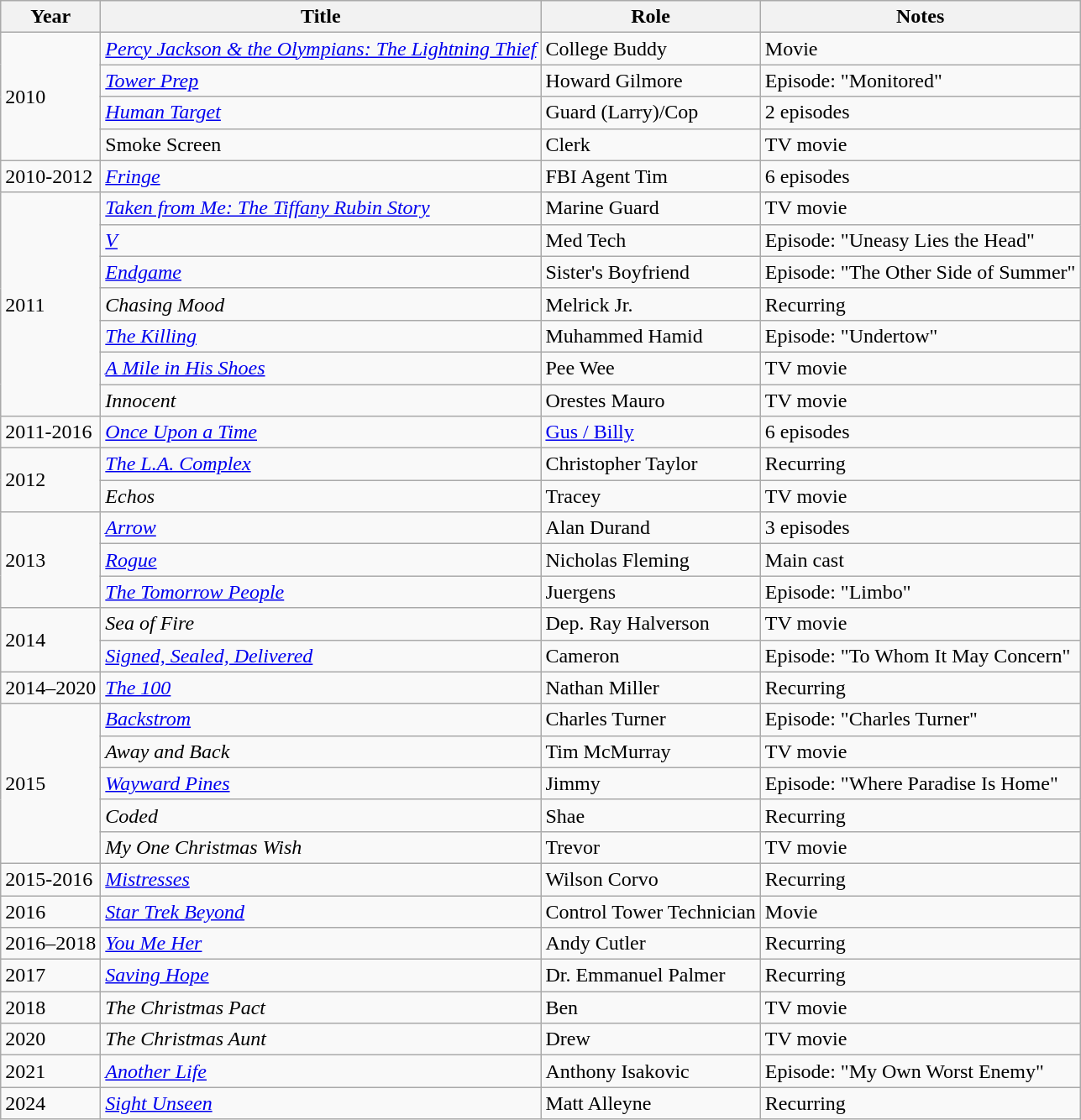<table class="wikitable sortable">
<tr>
<th>Year</th>
<th>Title</th>
<th>Role</th>
<th class="unsortable">Notes</th>
</tr>
<tr>
<td rowspan="4">2010</td>
<td><em><a href='#'>Percy Jackson & the Olympians: The Lightning Thief</a></em></td>
<td>College Buddy</td>
<td>Movie</td>
</tr>
<tr>
<td><em><a href='#'>Tower Prep</a></em></td>
<td>Howard Gilmore</td>
<td>Episode: "Monitored"</td>
</tr>
<tr>
<td><em><a href='#'>Human Target</a></em></td>
<td>Guard (Larry)/Cop</td>
<td>2 episodes</td>
</tr>
<tr>
<td>Smoke Screen</td>
<td>Clerk</td>
<td>TV movie</td>
</tr>
<tr>
<td>2010-2012</td>
<td><em><a href='#'>Fringe</a></em></td>
<td>FBI Agent Tim</td>
<td>6 episodes</td>
</tr>
<tr>
<td rowspan="7">2011</td>
<td><em><a href='#'>Taken from Me: The Tiffany Rubin Story</a></em></td>
<td>Marine Guard</td>
<td>TV movie</td>
</tr>
<tr>
<td><em><a href='#'>V</a></em></td>
<td>Med Tech</td>
<td>Episode: "Uneasy Lies the Head"</td>
</tr>
<tr>
<td><em><a href='#'>Endgame</a></em></td>
<td>Sister's Boyfriend</td>
<td>Episode: "The Other Side of Summer"</td>
</tr>
<tr>
<td><em>Chasing Mood</em></td>
<td>Melrick Jr.</td>
<td>Recurring</td>
</tr>
<tr>
<td data-sort-value="Killing, The"><em><a href='#'>The Killing</a></em></td>
<td>Muhammed Hamid</td>
<td>Episode: "Undertow"</td>
</tr>
<tr>
<td data-sort-value="Mile in His Shoes, A"><em><a href='#'>A Mile in His Shoes</a></em></td>
<td>Pee Wee</td>
<td>TV movie</td>
</tr>
<tr>
<td><em>Innocent</em></td>
<td>Orestes Mauro</td>
<td>TV movie</td>
</tr>
<tr>
<td>2011-2016</td>
<td><em><a href='#'>Once Upon a Time</a></em></td>
<td><a href='#'>Gus / Billy</a></td>
<td>6 episodes</td>
</tr>
<tr>
<td rowspan="2">2012</td>
<td data-sort-value="L.A. Complex, The"><em><a href='#'>The L.A. Complex</a></em></td>
<td>Christopher Taylor</td>
<td>Recurring</td>
</tr>
<tr>
<td><em>Echos</em></td>
<td>Tracey</td>
<td>TV movie</td>
</tr>
<tr>
<td rowspan="3">2013</td>
<td><em><a href='#'>Arrow</a></em></td>
<td>Alan Durand</td>
<td>3 episodes</td>
</tr>
<tr>
<td><em><a href='#'>Rogue</a></em></td>
<td>Nicholas Fleming</td>
<td>Main cast</td>
</tr>
<tr>
<td data-sort-value="Tomorrow People, The"><em><a href='#'>The Tomorrow People</a></em></td>
<td>Juergens</td>
<td>Episode: "Limbo"</td>
</tr>
<tr>
<td rowspan="2">2014</td>
<td><em>Sea of Fire</em></td>
<td>Dep. Ray Halverson</td>
<td>TV movie</td>
</tr>
<tr>
<td><em><a href='#'>Signed, Sealed, Delivered</a></em></td>
<td>Cameron</td>
<td>Episode: "To Whom It May Concern"</td>
</tr>
<tr>
<td>2014–2020</td>
<td data-sort-value="100, The"><em><a href='#'>The 100</a></em></td>
<td>Nathan Miller</td>
<td>Recurring</td>
</tr>
<tr>
<td rowspan="5">2015</td>
<td><em><a href='#'>Backstrom</a></em></td>
<td>Charles Turner</td>
<td>Episode: "Charles Turner"</td>
</tr>
<tr>
<td><em>Away and Back</em></td>
<td>Tim McMurray</td>
<td>TV movie</td>
</tr>
<tr>
<td><em><a href='#'>Wayward Pines</a></em></td>
<td>Jimmy</td>
<td>Episode: "Where Paradise Is Home"</td>
</tr>
<tr>
<td><em>Coded</em></td>
<td>Shae</td>
<td>Recurring</td>
</tr>
<tr>
<td><em>My One Christmas Wish</em></td>
<td>Trevor</td>
<td>TV movie</td>
</tr>
<tr>
<td>2015-2016</td>
<td><em><a href='#'>Mistresses</a></em></td>
<td>Wilson Corvo</td>
<td>Recurring</td>
</tr>
<tr>
<td>2016</td>
<td><em><a href='#'>Star Trek Beyond</a></em></td>
<td>Control Tower Technician</td>
<td>Movie</td>
</tr>
<tr>
<td>2016–2018</td>
<td><em><a href='#'>You Me Her</a></em></td>
<td>Andy Cutler</td>
<td>Recurring</td>
</tr>
<tr>
<td>2017</td>
<td><em><a href='#'>Saving Hope</a></em></td>
<td>Dr. Emmanuel Palmer</td>
<td>Recurring</td>
</tr>
<tr>
<td>2018</td>
<td data-sort-value="Christmas Pact, The"><em>The Christmas Pact</em></td>
<td>Ben</td>
<td>TV movie</td>
</tr>
<tr>
<td>2020</td>
<td data-sort-value="Christmas Aunt, The"><em>The Christmas Aunt</em></td>
<td>Drew</td>
<td>TV movie</td>
</tr>
<tr>
<td>2021</td>
<td><em><a href='#'>Another Life</a></em></td>
<td>Anthony Isakovic</td>
<td>Episode: "My Own Worst Enemy"</td>
</tr>
<tr>
<td>2024</td>
<td><em><a href='#'>Sight Unseen</a></em></td>
<td>Matt Alleyne</td>
<td>Recurring</td>
</tr>
</table>
